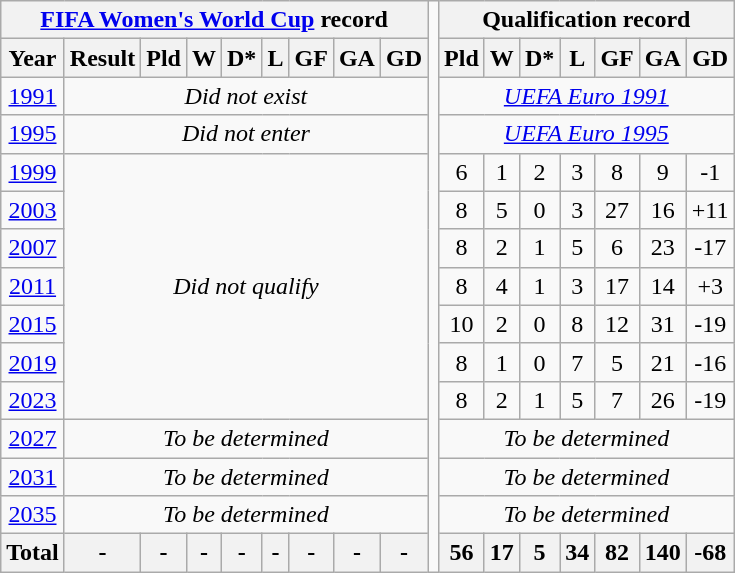<table class="wikitable" style="text-align: center;">
<tr>
<th colspan=9><a href='#'>FIFA Women's World Cup</a> record</th>
<td rowspan=15></td>
<th colspan=7>Qualification record</th>
</tr>
<tr>
<th>Year</th>
<th>Result</th>
<th>Pld</th>
<th>W</th>
<th>D*</th>
<th>L</th>
<th>GF</th>
<th>GA</th>
<th>GD<br></th>
<th>Pld</th>
<th>W</th>
<th>D*</th>
<th>L</th>
<th>GF</th>
<th>GA</th>
<th>GD</th>
</tr>
<tr>
<td> <a href='#'>1991</a></td>
<td colspan=8><em>Did not exist</em></td>
<td colspan=7><em><a href='#'>UEFA Euro 1991</a></em></td>
</tr>
<tr>
<td> <a href='#'>1995</a></td>
<td colspan=8><em>Did not enter</em></td>
<td colspan=7><em><a href='#'>UEFA Euro 1995</a></em></td>
</tr>
<tr>
<td> <a href='#'>1999</a></td>
<td colspan=8 rowspan=7><em>Did not qualify</em></td>
<td>6</td>
<td>1</td>
<td>2</td>
<td>3</td>
<td>8</td>
<td>9</td>
<td>-1</td>
</tr>
<tr>
<td> <a href='#'>2003</a></td>
<td>8</td>
<td>5</td>
<td>0</td>
<td>3</td>
<td>27</td>
<td>16</td>
<td>+11</td>
</tr>
<tr>
<td> <a href='#'>2007</a></td>
<td>8</td>
<td>2</td>
<td>1</td>
<td>5</td>
<td>6</td>
<td>23</td>
<td>-17</td>
</tr>
<tr>
<td> <a href='#'>2011</a></td>
<td>8</td>
<td>4</td>
<td>1</td>
<td>3</td>
<td>17</td>
<td>14</td>
<td>+3</td>
</tr>
<tr>
<td> <a href='#'>2015</a></td>
<td>10</td>
<td>2</td>
<td>0</td>
<td>8</td>
<td>12</td>
<td>31</td>
<td>-19</td>
</tr>
<tr>
<td> <a href='#'>2019</a></td>
<td>8</td>
<td>1</td>
<td>0</td>
<td>7</td>
<td>5</td>
<td>21</td>
<td>-16</td>
</tr>
<tr>
<td> <a href='#'>2023</a></td>
<td>8</td>
<td>2</td>
<td>1</td>
<td>5</td>
<td>7</td>
<td>26</td>
<td>-19</td>
</tr>
<tr>
<td> <a href='#'>2027</a></td>
<td colspan=8><em>To be determined</em></td>
<td colspan=7><em>To be determined</em></td>
</tr>
<tr>
<td> <a href='#'>2031</a></td>
<td colspan=8><em>To be determined</em></td>
<td colspan=7><em>To be determined</em></td>
</tr>
<tr>
<td> <a href='#'>2035</a></td>
<td colspan=8><em>To be determined</em></td>
<td colspan=7><em>To be determined</em></td>
</tr>
<tr>
<th>Total</th>
<th>-</th>
<th>-</th>
<th>-</th>
<th>-</th>
<th>-</th>
<th>-</th>
<th>-</th>
<th>-</th>
<th>56</th>
<th>17</th>
<th>5</th>
<th>34</th>
<th>82</th>
<th>140</th>
<th>-68</th>
</tr>
</table>
